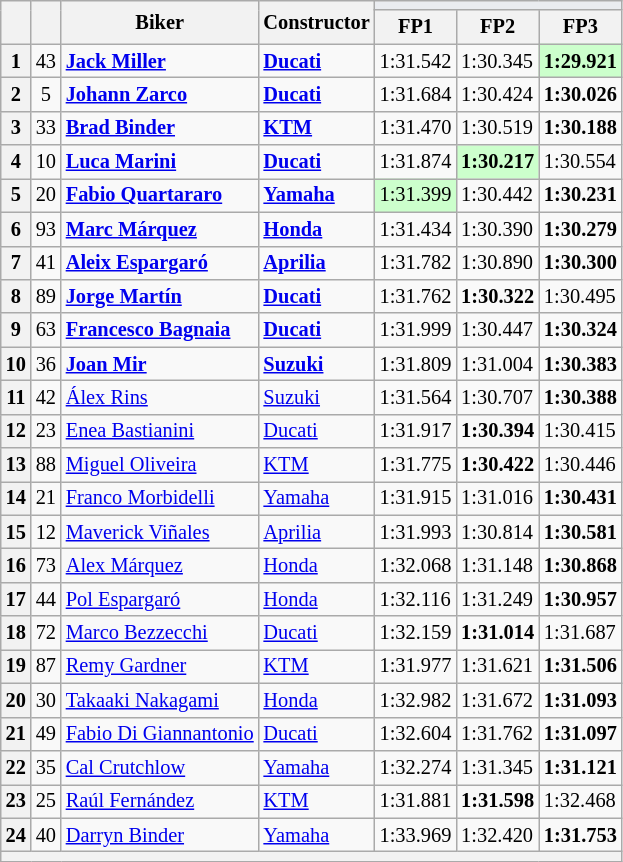<table class="wikitable sortable" style="font-size: 85%;">
<tr>
<th rowspan="2"></th>
<th rowspan="2"></th>
<th rowspan="2">Biker</th>
<th rowspan="2">Constructor</th>
<th colspan="3" style="background:#eaecf0; text-align:center;"></th>
</tr>
<tr>
<th scope="col">FP1</th>
<th scope="col">FP2</th>
<th scope="col">FP3</th>
</tr>
<tr>
<th scope="row">1</th>
<td align="center">43</td>
<td><strong> <a href='#'>Jack Miller</a></strong></td>
<td><strong><a href='#'>Ducati</a></strong></td>
<td>1:31.542</td>
<td>1:30.345</td>
<td style="background:#ccffcc;"><strong>1:29.921</strong></td>
</tr>
<tr>
<th scope="row">2</th>
<td align="center">5</td>
<td><strong> <a href='#'>Johann Zarco</a></strong></td>
<td><strong><a href='#'>Ducati</a></strong></td>
<td>1:31.684</td>
<td>1:30.424</td>
<td><strong>1:30.026</strong></td>
</tr>
<tr>
<th scope="row">3</th>
<td align="center">33</td>
<td><strong> <a href='#'>Brad Binder</a></strong></td>
<td><strong><a href='#'>KTM</a></strong></td>
<td>1:31.470</td>
<td>1:30.519</td>
<td><strong>1:30.188</strong></td>
</tr>
<tr>
<th scope="row">4</th>
<td align="center">10</td>
<td><strong> <a href='#'>Luca Marini</a></strong></td>
<td><strong><a href='#'>Ducati</a></strong></td>
<td>1:31.874</td>
<td style="background:#ccffcc;"><strong>1:30.217</strong></td>
<td>1:30.554</td>
</tr>
<tr>
<th scope="row">5</th>
<td align="center">20</td>
<td><strong> <a href='#'>Fabio Quartararo</a></strong></td>
<td><strong><a href='#'>Yamaha</a></strong></td>
<td style="background:#ccffcc;">1:31.399</td>
<td>1:30.442</td>
<td><strong>1:30.231</strong></td>
</tr>
<tr>
<th scope="row">6</th>
<td align="center">93</td>
<td><strong> <a href='#'>Marc Márquez</a></strong></td>
<td><strong><a href='#'>Honda</a></strong></td>
<td>1:31.434</td>
<td>1:30.390</td>
<td><strong>1:30.279</strong></td>
</tr>
<tr>
<th scope="row">7</th>
<td align="center">41</td>
<td><strong> <a href='#'>Aleix Espargaró</a></strong></td>
<td><strong><a href='#'>Aprilia</a></strong></td>
<td>1:31.782</td>
<td>1:30.890</td>
<td><strong>1:30.300</strong></td>
</tr>
<tr>
<th scope="row">8</th>
<td align="center">89</td>
<td><strong> <a href='#'>Jorge Martín</a></strong></td>
<td><strong><a href='#'>Ducati</a></strong></td>
<td>1:31.762</td>
<td><strong>1:30.322</strong></td>
<td>1:30.495</td>
</tr>
<tr>
<th scope="row">9</th>
<td align="center">63</td>
<td><strong> <a href='#'>Francesco Bagnaia</a></strong></td>
<td><strong><a href='#'>Ducati</a></strong></td>
<td>1:31.999</td>
<td>1:30.447</td>
<td><strong>1:30.324</strong></td>
</tr>
<tr>
<th scope="row">10</th>
<td align="center">36</td>
<td><strong> <a href='#'>Joan Mir</a></strong></td>
<td><strong><a href='#'>Suzuki</a></strong></td>
<td>1:31.809</td>
<td>1:31.004</td>
<td><strong>1:30.383</strong></td>
</tr>
<tr>
<th scope="row">11</th>
<td align="center">42</td>
<td> <a href='#'>Álex Rins</a></td>
<td><a href='#'>Suzuki</a></td>
<td>1:31.564</td>
<td>1:30.707</td>
<td><strong>1:30.388</strong></td>
</tr>
<tr>
<th scope="row">12</th>
<td align="center">23</td>
<td> <a href='#'>Enea Bastianini</a></td>
<td><a href='#'>Ducati</a></td>
<td>1:31.917</td>
<td><strong>1:30.394</strong></td>
<td>1:30.415</td>
</tr>
<tr>
<th scope="row">13</th>
<td align="center">88</td>
<td> <a href='#'>Miguel Oliveira</a></td>
<td><a href='#'>KTM</a></td>
<td>1:31.775</td>
<td><strong>1:30.422</strong></td>
<td>1:30.446</td>
</tr>
<tr>
<th scope="row">14</th>
<td align="center">21</td>
<td> <a href='#'>Franco Morbidelli</a></td>
<td><a href='#'>Yamaha</a></td>
<td>1:31.915</td>
<td>1:31.016</td>
<td><strong>1:30.431</strong></td>
</tr>
<tr>
<th scope="row">15</th>
<td align="center">12</td>
<td> <a href='#'>Maverick Viñales</a></td>
<td><a href='#'>Aprilia</a></td>
<td>1:31.993</td>
<td>1:30.814</td>
<td><strong>1:30.581</strong></td>
</tr>
<tr>
<th scope="row">16</th>
<td align="center">73</td>
<td> <a href='#'>Alex Márquez</a></td>
<td><a href='#'>Honda</a></td>
<td>1:32.068</td>
<td>1:31.148</td>
<td><strong>1:30.868</strong></td>
</tr>
<tr>
<th scope="row">17</th>
<td align="center">44</td>
<td> <a href='#'>Pol Espargaró</a></td>
<td><a href='#'>Honda</a></td>
<td>1:32.116</td>
<td>1:31.249</td>
<td><strong>1:30.957</strong></td>
</tr>
<tr>
<th scope="row">18</th>
<td align="center">72</td>
<td> <a href='#'>Marco Bezzecchi</a></td>
<td><a href='#'>Ducati</a></td>
<td>1:32.159</td>
<td><strong>1:31.014</strong></td>
<td>1:31.687</td>
</tr>
<tr>
<th scope="row">19</th>
<td align="center">87</td>
<td> <a href='#'>Remy Gardner</a></td>
<td><a href='#'>KTM</a></td>
<td>1:31.977</td>
<td>1:31.621</td>
<td><strong>1:31.506</strong></td>
</tr>
<tr>
<th scope="row">20</th>
<td align="center">30</td>
<td> <a href='#'>Takaaki Nakagami</a></td>
<td><a href='#'>Honda</a></td>
<td>1:32.982</td>
<td>1:31.672</td>
<td><strong>1:31.093</strong></td>
</tr>
<tr>
<th scope="row">21</th>
<td align="center">49</td>
<td> <a href='#'>Fabio Di Giannantonio</a></td>
<td><a href='#'>Ducati</a></td>
<td>1:32.604</td>
<td>1:31.762</td>
<td><strong>1:31.097</strong></td>
</tr>
<tr>
<th scope="row">22</th>
<td align="center">35</td>
<td> <a href='#'>Cal Crutchlow</a></td>
<td><a href='#'>Yamaha</a></td>
<td>1:32.274</td>
<td>1:31.345</td>
<td><strong>1:31.121</strong></td>
</tr>
<tr>
<th scope="row">23</th>
<td align="center">25</td>
<td> <a href='#'>Raúl Fernández</a></td>
<td><a href='#'>KTM</a></td>
<td>1:31.881</td>
<td><strong>1:31.598</strong></td>
<td>1:32.468</td>
</tr>
<tr>
<th scope="row">24</th>
<td align="center">40</td>
<td> <a href='#'>Darryn Binder</a></td>
<td><a href='#'>Yamaha</a></td>
<td>1:33.969</td>
<td>1:32.420</td>
<td><strong>1:31.753</strong></td>
</tr>
<tr>
<th colspan="7"></th>
</tr>
</table>
